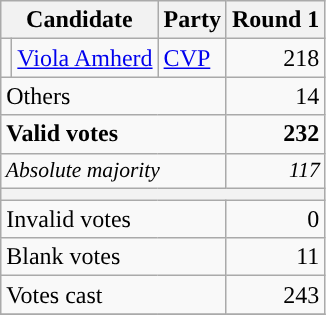<table class="wikitable" style="text-align:right;">
<tr>
<th colspan=2>Candidate</th>
<th>Party</th>
<th>Round 1</th>
</tr>
<tr>
<td style="background-color:"></td>
<td style="text-align:left;"><a href='#'>Viola Amherd</a></td>
<td style="text-align:left;"><a href='#'>CVP</a></td>
<td>218</td>
</tr>
<tr>
<td colspan=3 style="text-align:left;">Others</td>
<td>14</td>
</tr>
<tr style="font-weight:bold;">
<td colspan=3 style="text-align:left;">Valid votes</td>
<td>232</td>
</tr>
<tr style="font-style:italic; font-size:90%;">
<td colspan=3 style="text-align:left;">Absolute majority</td>
<td>117</td>
</tr>
<tr>
<th colspan=10></th>
</tr>
<tr>
<td colspan=3 style="text-align:left;">Invalid votes</td>
<td>0</td>
</tr>
<tr>
<td colspan=3 style="text-align:left;">Blank votes</td>
<td>11</td>
</tr>
<tr>
<td colspan=3 style="text-align:left;">Votes cast</td>
<td>243</td>
</tr>
<tr>
</tr>
</table>
